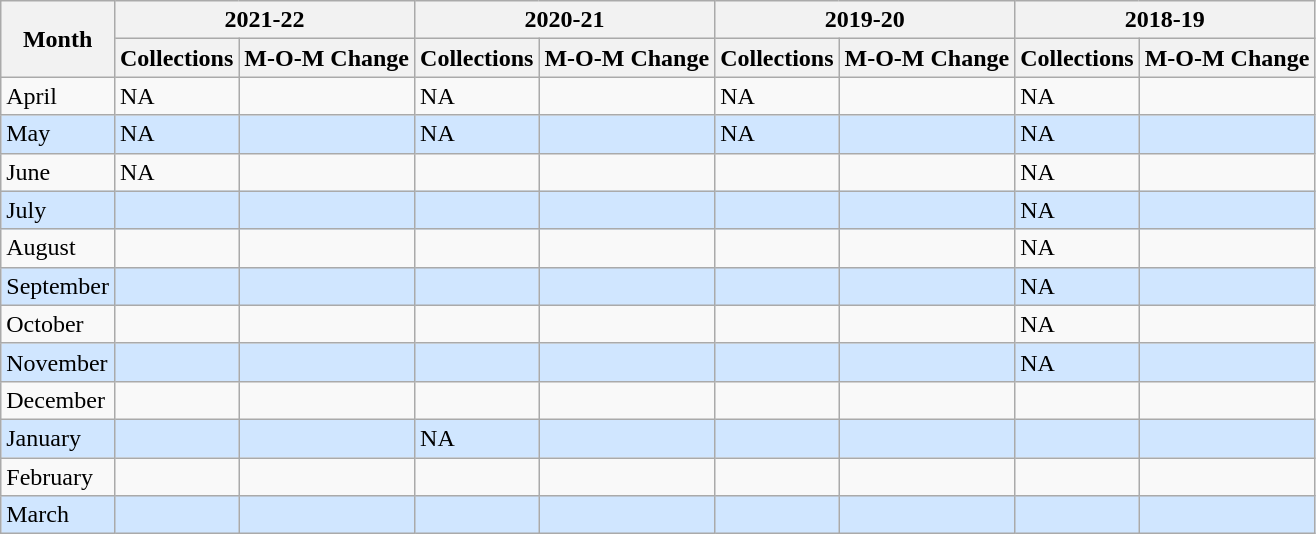<table class="wikitable sortable">
<tr>
<th rowspan="2">Month</th>
<th colspan=2>2021-22</th>
<th colspan=2>2020-21</th>
<th colspan=2>2019-20</th>
<th colspan=2>2018-19</th>
</tr>
<tr>
<th>Collections</th>
<th>M-O-M Change</th>
<th>Collections</th>
<th>M-O-M Change</th>
<th>Collections</th>
<th>M-O-M Change</th>
<th>Collections</th>
<th>M-O-M Change</th>
</tr>
<tr>
<td>April</td>
<td>NA</td>
<td></td>
<td>NA</td>
<td></td>
<td>NA</td>
<td></td>
<td>NA</td>
<td></td>
</tr>
<tr style="background:#D0E6FF">
<td>May</td>
<td>NA</td>
<td></td>
<td>NA</td>
<td></td>
<td>NA</td>
<td></td>
<td>NA</td>
<td></td>
</tr>
<tr>
<td>June</td>
<td>NA</td>
<td></td>
<td></td>
<td></td>
<td></td>
<td></td>
<td>NA</td>
<td></td>
</tr>
<tr style="background:#D0E6FF">
<td>July</td>
<td></td>
<td></td>
<td></td>
<td></td>
<td></td>
<td></td>
<td>NA</td>
<td></td>
</tr>
<tr>
<td>August</td>
<td></td>
<td></td>
<td></td>
<td></td>
<td></td>
<td></td>
<td>NA</td>
<td></td>
</tr>
<tr style="background:#D0E6FF">
<td>September</td>
<td></td>
<td></td>
<td></td>
<td></td>
<td></td>
<td></td>
<td>NA</td>
<td></td>
</tr>
<tr>
<td>October</td>
<td></td>
<td></td>
<td></td>
<td></td>
<td></td>
<td></td>
<td>NA</td>
<td></td>
</tr>
<tr style="background:#D0E6FF">
<td>November</td>
<td></td>
<td></td>
<td></td>
<td></td>
<td></td>
<td></td>
<td>NA</td>
<td></td>
</tr>
<tr>
<td>December</td>
<td></td>
<td></td>
<td></td>
<td></td>
<td></td>
<td></td>
<td></td>
<td></td>
</tr>
<tr style="background:#D0E6FF">
<td>January</td>
<td></td>
<td></td>
<td>NA</td>
<td></td>
<td></td>
<td></td>
<td></td>
<td></td>
</tr>
<tr>
<td>February</td>
<td></td>
<td></td>
<td></td>
<td></td>
<td></td>
<td></td>
<td></td>
<td></td>
</tr>
<tr style="background:#D0E6FF">
<td>March</td>
<td></td>
<td></td>
<td></td>
<td></td>
<td></td>
<td></td>
<td></td>
<td></td>
</tr>
</table>
